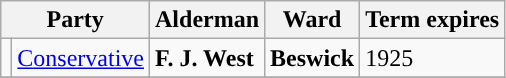<table class="wikitable">
<tr>
<th colspan="2">Party</th>
<th>Alderman</th>
<th>Ward</th>
<th>Term expires</th>
</tr>
<tr>
<td style="background-color:"></td>
<td><a href='#'>Conservative</a></td>
<td><strong>F. J. West</strong></td>
<td><strong>Beswick</strong></td>
<td>1925</td>
</tr>
<tr>
</tr>
</table>
